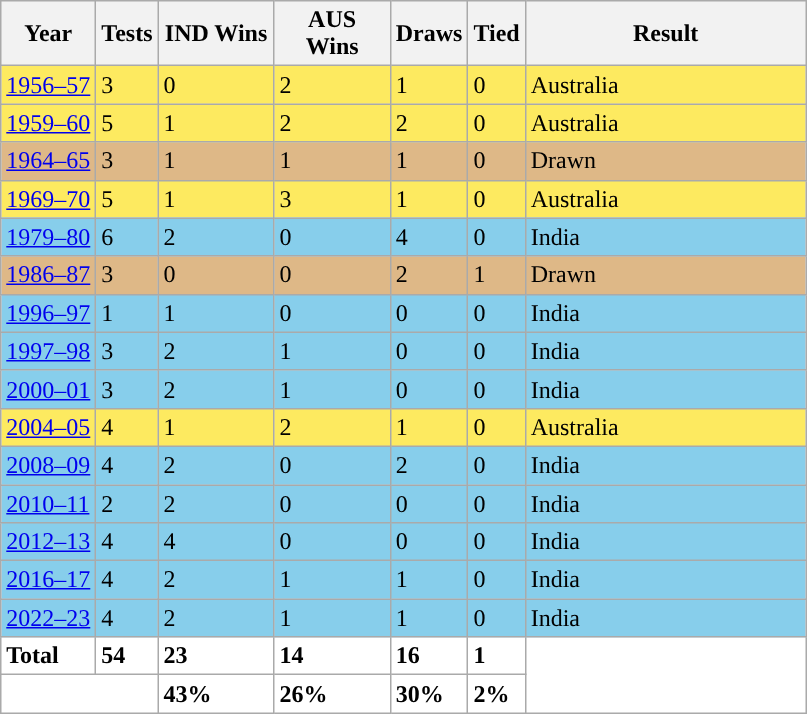<table class="wikitable">
<tr style="background:#efefef;">
<th>Year</th>
<th>Tests</th>
<th style="width: 70px;">IND Wins</th>
<th style="width: 70px;">AUS Wins</th>
<th>Draws</th>
<th>Tied</th>
<th style="width: 180px;">Result</th>
</tr>
<tr style="background:#fdea60;">
<td><a href='#'>1956–57</a></td>
<td>3</td>
<td>0</td>
<td>2</td>
<td>1</td>
<td>0</td>
<td>Australia</td>
</tr>
<tr style="background:#fdea60;">
<td><a href='#'>1959–60</a></td>
<td>5</td>
<td>1</td>
<td>2</td>
<td>2</td>
<td>0</td>
<td>Australia</td>
</tr>
<tr style="background:#deb887">
<td><a href='#'>1964–65</a></td>
<td>3</td>
<td>1</td>
<td>1</td>
<td>1</td>
<td>0</td>
<td>Drawn</td>
</tr>
<tr style="background:#fdea60;">
<td><a href='#'>1969–70</a></td>
<td>5</td>
<td>1</td>
<td>3</td>
<td>1</td>
<td>0</td>
<td>Australia</td>
</tr>
<tr style="background:skyblue;">
<td><a href='#'>1979–80</a></td>
<td>6</td>
<td>2</td>
<td>0</td>
<td>4</td>
<td>0</td>
<td>India</td>
</tr>
<tr style="background:#deb887">
<td><a href='#'>1986–87</a></td>
<td>3</td>
<td>0</td>
<td>0</td>
<td>2</td>
<td>1</td>
<td>Drawn</td>
</tr>
<tr style="background:skyblue;">
<td><a href='#'>1996–97</a></td>
<td>1</td>
<td>1</td>
<td>0</td>
<td>0</td>
<td>0</td>
<td>India</td>
</tr>
<tr style="background:skyblue;">
<td><a href='#'>1997–98</a></td>
<td>3</td>
<td>2</td>
<td>1</td>
<td>0</td>
<td>0</td>
<td>India</td>
</tr>
<tr style="background:skyblue;">
<td><a href='#'>2000–01</a></td>
<td>3</td>
<td>2</td>
<td>1</td>
<td>0</td>
<td>0</td>
<td>India</td>
</tr>
<tr style="background:#fdea60;">
<td><a href='#'>2004–05</a></td>
<td>4</td>
<td>1</td>
<td>2</td>
<td>1</td>
<td>0</td>
<td>Australia</td>
</tr>
<tr style="background:skyblue;">
<td><a href='#'>2008–09</a></td>
<td>4</td>
<td>2</td>
<td>0</td>
<td>2</td>
<td>0</td>
<td>India</td>
</tr>
<tr style="background:skyblue;">
<td><a href='#'>2010–11</a></td>
<td>2</td>
<td>2</td>
<td>0</td>
<td>0</td>
<td>0</td>
<td>India</td>
</tr>
<tr style="background:skyblue;">
<td><a href='#'>2012–13</a></td>
<td>4</td>
<td>4</td>
<td>0</td>
<td>0</td>
<td>0</td>
<td>India</td>
</tr>
<tr style="background:skyblue;">
<td><a href='#'>2016–17</a></td>
<td>4</td>
<td>2</td>
<td>1</td>
<td>1</td>
<td>0</td>
<td>India</td>
</tr>
<tr style="background:skyblue;">
<td><a href='#'>2022–23</a></td>
<td>4</td>
<td>2</td>
<td>1</td>
<td>1</td>
<td>0</td>
<td>India</td>
</tr>
<tr style="background:white;">
<td><strong>Total</strong></td>
<td><strong>54</strong></td>
<td><strong>23</strong></td>
<td><strong>14</strong></td>
<td><strong>16</strong></td>
<td><strong>1</strong></td>
<td rowspan="2"></td>
</tr>
<tr style="background:white;'">
<td colspan="2"></td>
<td><strong>43%</strong></td>
<td><strong>26%</strong></td>
<td><strong>30%</strong></td>
<td><strong>2%</strong></td>
</tr>
</table>
